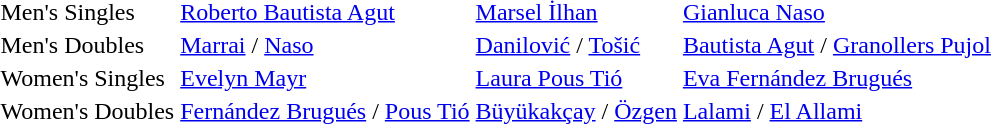<table>
<tr>
<td>Men's Singles</td>
<td> <a href='#'>Roberto Bautista Agut</a></td>
<td> <a href='#'>Marsel İlhan</a></td>
<td> <a href='#'>Gianluca Naso</a></td>
</tr>
<tr>
<td>Men's Doubles</td>
<td> <a href='#'>Marrai</a> / <a href='#'>Naso</a></td>
<td> <a href='#'>Danilović</a> / <a href='#'>Tošić</a></td>
<td> <a href='#'>Bautista Agut</a> / <a href='#'>Granollers Pujol</a></td>
</tr>
<tr>
<td>Women's Singles</td>
<td> <a href='#'>Evelyn Mayr</a></td>
<td> <a href='#'>Laura Pous Tió</a></td>
<td> <a href='#'>Eva Fernández Brugués</a></td>
</tr>
<tr>
<td>Women's Doubles</td>
<td> <a href='#'>Fernández Brugués</a> / <a href='#'>Pous Tió</a></td>
<td> <a href='#'>Büyükakçay</a> / <a href='#'>Özgen</a></td>
<td> <a href='#'>Lalami</a> / <a href='#'>El Allami</a></td>
</tr>
</table>
